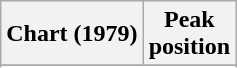<table class="wikitable sortable">
<tr>
<th>Chart (1979)</th>
<th>Peak<br>position</th>
</tr>
<tr>
</tr>
<tr>
</tr>
<tr>
</tr>
<tr>
</tr>
</table>
